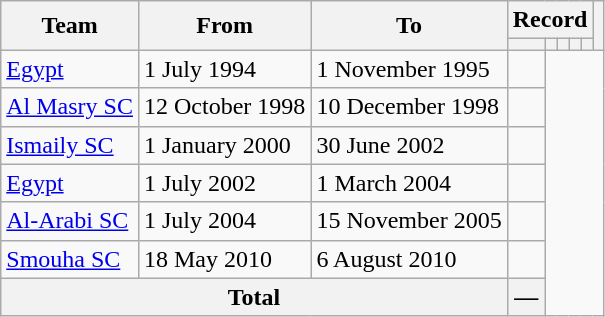<table class=wikitable style=text-align:center>
<tr>
<th rowspan=2>Team</th>
<th rowspan=2>From</th>
<th rowspan=2>To</th>
<th colspan=5>Record</th>
<th rowspan=2></th>
</tr>
<tr>
<th></th>
<th></th>
<th></th>
<th></th>
<th></th>
</tr>
<tr>
<td align=left><a href='#'>Egypt</a></td>
<td align=left>1 July 1994</td>
<td align=left>1 November 1995<br></td>
<td></td>
</tr>
<tr>
<td align=left><a href='#'>Al Masry SC</a></td>
<td align=left>12 October 1998</td>
<td align=left>10 December 1998<br></td>
<td></td>
</tr>
<tr>
<td align=left><a href='#'>Ismaily SC</a></td>
<td align=left>1 January 2000</td>
<td align=left>30 June 2002<br></td>
<td></td>
</tr>
<tr>
<td align=left><a href='#'>Egypt</a></td>
<td align=left>1 July 2002</td>
<td align=left>1 March 2004<br></td>
<td></td>
</tr>
<tr>
<td align=left><a href='#'>Al-Arabi SC</a></td>
<td align=left>1 July 2004</td>
<td align=left>15 November 2005<br></td>
<td></td>
</tr>
<tr>
<td align=left><a href='#'>Smouha SC</a></td>
<td align=left>18 May 2010</td>
<td align=left>6 August 2010<br></td>
<td></td>
</tr>
<tr>
<th colspan=3>Total<br></th>
<th>—</th>
</tr>
</table>
